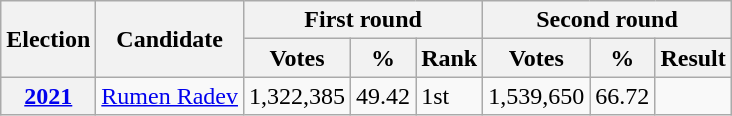<table class="wikitable" style="text" align="center">
<tr>
<th rowspan="2">Election</th>
<th rowspan="2">Candidate</th>
<th colspan="3">First round</th>
<th colspan="3">Second round</th>
</tr>
<tr>
<th>Votes</th>
<th>%</th>
<th>Rank</th>
<th>Votes</th>
<th>%</th>
<th>Result</th>
</tr>
<tr>
<th><a href='#'>2021</a></th>
<td><a href='#'>Rumen Radev</a></td>
<td>1,322,385</td>
<td>49.42</td>
<td>1st</td>
<td>1,539,650</td>
<td>66.72</td>
<td></td>
</tr>
</table>
